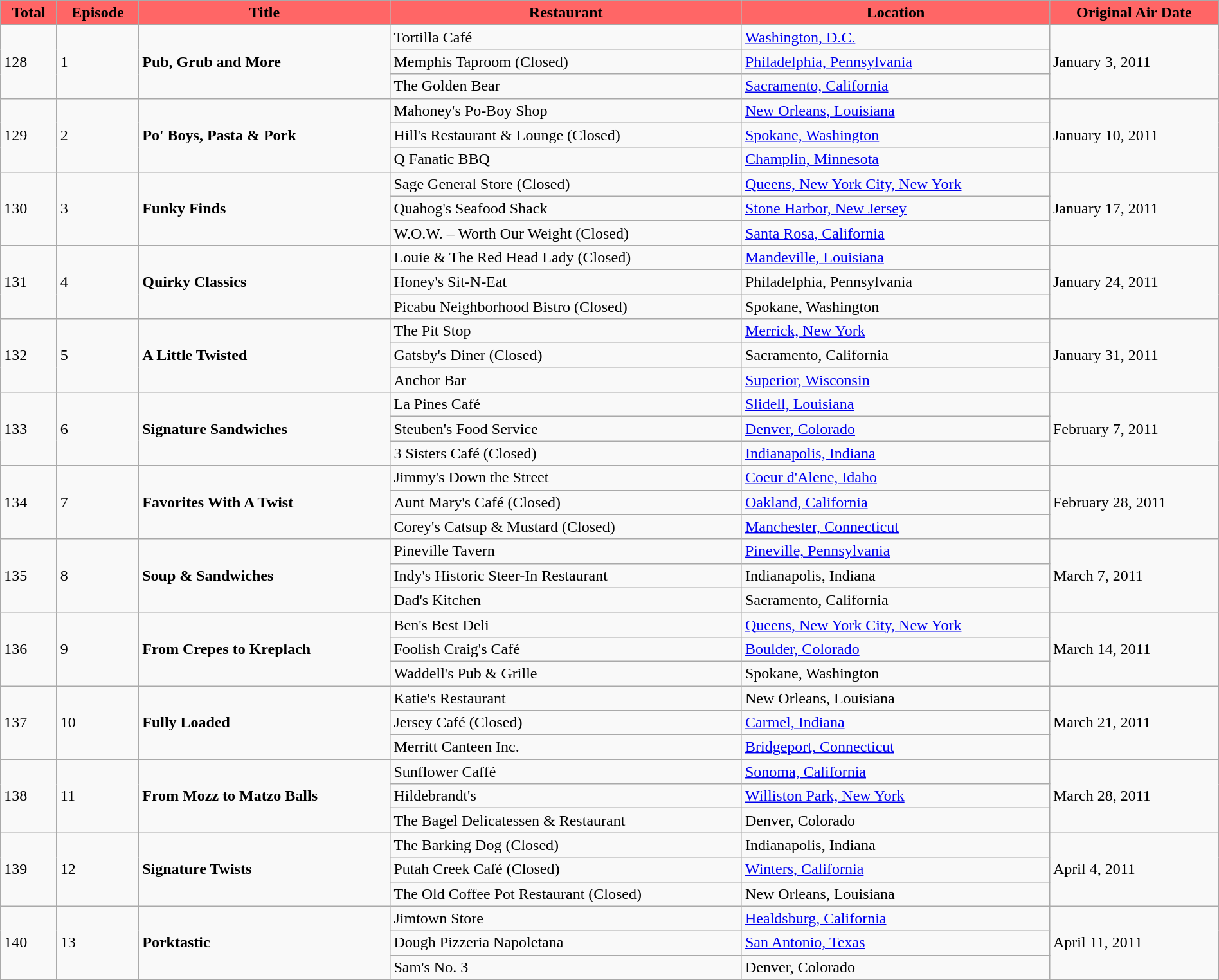<table class="wikitable" style="width: 100%;">
<tr>
<th # style="background:#f66;">Total</th>
<th # style="background:#f66;">Episode</th>
<th # style="background:#f66;">Title</th>
<th # style="background:#f66;">Restaurant</th>
<th # style="background:#f66;">Location</th>
<th # style="background:#f66;">Original Air Date</th>
</tr>
<tr>
<td rowspan="3">128</td>
<td rowspan="3">1</td>
<td rowspan="3"><strong>Pub, Grub and More</strong></td>
<td>Tortilla Café</td>
<td><a href='#'>Washington, D.C.</a></td>
<td rowspan="3">January 3, 2011</td>
</tr>
<tr>
<td>Memphis Taproom (Closed)</td>
<td><a href='#'>Philadelphia, Pennsylvania</a></td>
</tr>
<tr>
<td>The Golden Bear</td>
<td><a href='#'>Sacramento, California</a></td>
</tr>
<tr>
<td rowspan="3">129</td>
<td rowspan="3">2</td>
<td rowspan="3"><strong>Po' Boys, Pasta & Pork</strong></td>
<td>Mahoney's Po-Boy Shop</td>
<td><a href='#'>New Orleans, Louisiana</a></td>
<td rowspan="3">January 10, 2011</td>
</tr>
<tr>
<td>Hill's Restaurant & Lounge (Closed)</td>
<td><a href='#'>Spokane, Washington</a></td>
</tr>
<tr>
<td>Q Fanatic BBQ</td>
<td><a href='#'>Champlin, Minnesota</a></td>
</tr>
<tr>
<td rowspan="3">130</td>
<td rowspan="3">3</td>
<td rowspan="3"><strong>Funky Finds</strong></td>
<td>Sage General Store (Closed)</td>
<td><a href='#'>Queens, New York City, New York</a></td>
<td rowspan="3">January 17, 2011</td>
</tr>
<tr>
<td>Quahog's Seafood Shack</td>
<td><a href='#'>Stone Harbor, New Jersey</a></td>
</tr>
<tr>
<td>W.O.W. – Worth Our Weight (Closed)</td>
<td><a href='#'>Santa Rosa, California</a></td>
</tr>
<tr>
<td rowspan="3">131</td>
<td rowspan="3">4</td>
<td rowspan="3"><strong>Quirky Classics</strong></td>
<td>Louie & The Red Head Lady (Closed)</td>
<td><a href='#'>Mandeville, Louisiana</a></td>
<td rowspan="3">January 24, 2011</td>
</tr>
<tr>
<td>Honey's Sit-N-Eat</td>
<td>Philadelphia, Pennsylvania</td>
</tr>
<tr>
<td>Picabu Neighborhood Bistro (Closed)</td>
<td>Spokane, Washington</td>
</tr>
<tr>
<td rowspan="3">132</td>
<td rowspan="3">5</td>
<td rowspan="3"><strong>A Little Twisted</strong></td>
<td>The Pit Stop</td>
<td><a href='#'>Merrick, New York</a></td>
<td rowspan="3">January 31, 2011</td>
</tr>
<tr>
<td>Gatsby's Diner (Closed)</td>
<td>Sacramento, California</td>
</tr>
<tr>
<td>Anchor Bar</td>
<td><a href='#'>Superior, Wisconsin</a></td>
</tr>
<tr>
<td rowspan="3">133</td>
<td rowspan="3">6</td>
<td rowspan="3"><strong>Signature Sandwiches</strong></td>
<td>La Pines Café</td>
<td><a href='#'>Slidell, Louisiana</a></td>
<td rowspan="3">February 7, 2011</td>
</tr>
<tr>
<td>Steuben's Food Service</td>
<td><a href='#'>Denver, Colorado</a></td>
</tr>
<tr>
<td>3 Sisters Café (Closed)</td>
<td><a href='#'>Indianapolis, Indiana</a></td>
</tr>
<tr>
<td rowspan="3">134</td>
<td rowspan="3">7</td>
<td rowspan="3"><strong>Favorites With A Twist</strong></td>
<td>Jimmy's Down the Street</td>
<td><a href='#'>Coeur d'Alene, Idaho</a></td>
<td rowspan="3">February 28, 2011</td>
</tr>
<tr>
<td>Aunt Mary's Café (Closed)</td>
<td><a href='#'>Oakland, California</a></td>
</tr>
<tr>
<td>Corey's Catsup & Mustard (Closed)</td>
<td><a href='#'>Manchester, Connecticut</a></td>
</tr>
<tr>
<td rowspan="3">135</td>
<td rowspan="3">8</td>
<td rowspan="3"><strong>Soup & Sandwiches</strong></td>
<td>Pineville Tavern</td>
<td><a href='#'>Pineville, Pennsylvania</a></td>
<td rowspan="3">March 7, 2011</td>
</tr>
<tr>
<td>Indy's Historic Steer-In Restaurant</td>
<td>Indianapolis, Indiana</td>
</tr>
<tr>
<td>Dad's Kitchen</td>
<td>Sacramento, California</td>
</tr>
<tr>
<td rowspan="3">136</td>
<td rowspan="3">9</td>
<td rowspan="3"><strong>From Crepes to Kreplach</strong></td>
<td>Ben's Best Deli</td>
<td><a href='#'>Queens, New York City, New York</a></td>
<td rowspan="3">March 14, 2011</td>
</tr>
<tr>
<td>Foolish Craig's Café</td>
<td><a href='#'>Boulder, Colorado</a></td>
</tr>
<tr>
<td>Waddell's Pub & Grille</td>
<td>Spokane, Washington</td>
</tr>
<tr>
<td rowspan="3">137</td>
<td rowspan="3">10</td>
<td rowspan="3"><strong>Fully Loaded</strong></td>
<td>Katie's Restaurant</td>
<td>New Orleans, Louisiana</td>
<td rowspan="3">March 21, 2011</td>
</tr>
<tr>
<td>Jersey Café (Closed)</td>
<td><a href='#'>Carmel, Indiana</a></td>
</tr>
<tr>
<td>Merritt Canteen Inc.</td>
<td><a href='#'>Bridgeport, Connecticut</a></td>
</tr>
<tr>
<td rowspan="3">138</td>
<td rowspan="3">11</td>
<td rowspan="3"><strong>From Mozz to Matzo Balls</strong></td>
<td>Sunflower Caffé</td>
<td><a href='#'>Sonoma, California</a></td>
<td rowspan="3">March 28, 2011</td>
</tr>
<tr>
<td>Hildebrandt's</td>
<td><a href='#'>Williston Park, New York</a></td>
</tr>
<tr>
<td>The Bagel Delicatessen & Restaurant</td>
<td>Denver, Colorado</td>
</tr>
<tr>
<td rowspan="3">139</td>
<td rowspan="3">12</td>
<td rowspan="3"><strong>Signature Twists</strong></td>
<td>The Barking Dog (Closed)</td>
<td>Indianapolis, Indiana</td>
<td rowspan="3">April 4, 2011</td>
</tr>
<tr>
<td>Putah Creek Café (Closed)</td>
<td><a href='#'>Winters, California</a></td>
</tr>
<tr>
<td>The Old Coffee Pot Restaurant (Closed)</td>
<td>New Orleans, Louisiana</td>
</tr>
<tr>
<td rowspan="3">140</td>
<td rowspan="3">13</td>
<td rowspan="3"><strong>Porktastic</strong></td>
<td>Jimtown Store</td>
<td><a href='#'>Healdsburg, California</a></td>
<td rowspan="3">April 11, 2011</td>
</tr>
<tr>
<td>Dough Pizzeria Napoletana</td>
<td><a href='#'>San Antonio, Texas</a></td>
</tr>
<tr>
<td>Sam's No. 3</td>
<td>Denver, Colorado</td>
</tr>
</table>
